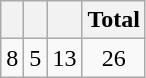<table class="wikitable">
<tr>
<th></th>
<th></th>
<th></th>
<th>Total</th>
</tr>
<tr style="text-align:center;">
<td>8</td>
<td>5</td>
<td>13</td>
<td>26</td>
</tr>
</table>
